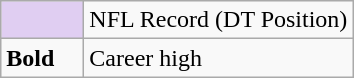<table class="wikitable plainrowheaders">
<tr>
<td style="background:#e0cef2; width:3em;"></td>
<td>NFL Record (DT Position)</td>
</tr>
<tr>
<td><strong>Bold</strong></td>
<td>Career high</td>
</tr>
</table>
